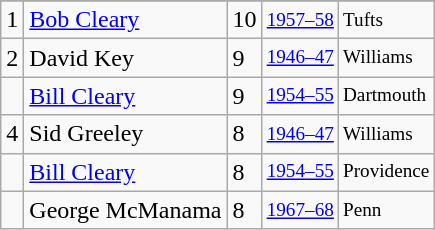<table class="wikitable">
<tr>
</tr>
<tr>
<td>1</td>
<td><a href='#'>Bob Cleary</a></td>
<td>10</td>
<td style="font-size:80%;"><a href='#'>1957–58</a></td>
<td style="font-size:80%;">Tufts</td>
</tr>
<tr>
<td>2</td>
<td>David Key</td>
<td>9</td>
<td style="font-size:80%;"><a href='#'>1946–47</a></td>
<td style="font-size:80%;">Williams</td>
</tr>
<tr>
<td></td>
<td><a href='#'>Bill Cleary</a></td>
<td>9</td>
<td style="font-size:80%;"><a href='#'>1954–55</a></td>
<td style="font-size:80%;">Dartmouth</td>
</tr>
<tr>
<td>4</td>
<td>Sid Greeley</td>
<td>8</td>
<td style="font-size:80%;"><a href='#'>1946–47</a></td>
<td style="font-size:80%;">Williams</td>
</tr>
<tr>
<td></td>
<td><a href='#'>Bill Cleary</a></td>
<td>8</td>
<td style="font-size:80%;"><a href='#'>1954–55</a></td>
<td style="font-size:80%;">Providence</td>
</tr>
<tr>
<td></td>
<td>George McManama</td>
<td>8</td>
<td style="font-size:80%;"><a href='#'>1967–68</a></td>
<td style="font-size:80%;">Penn</td>
</tr>
</table>
